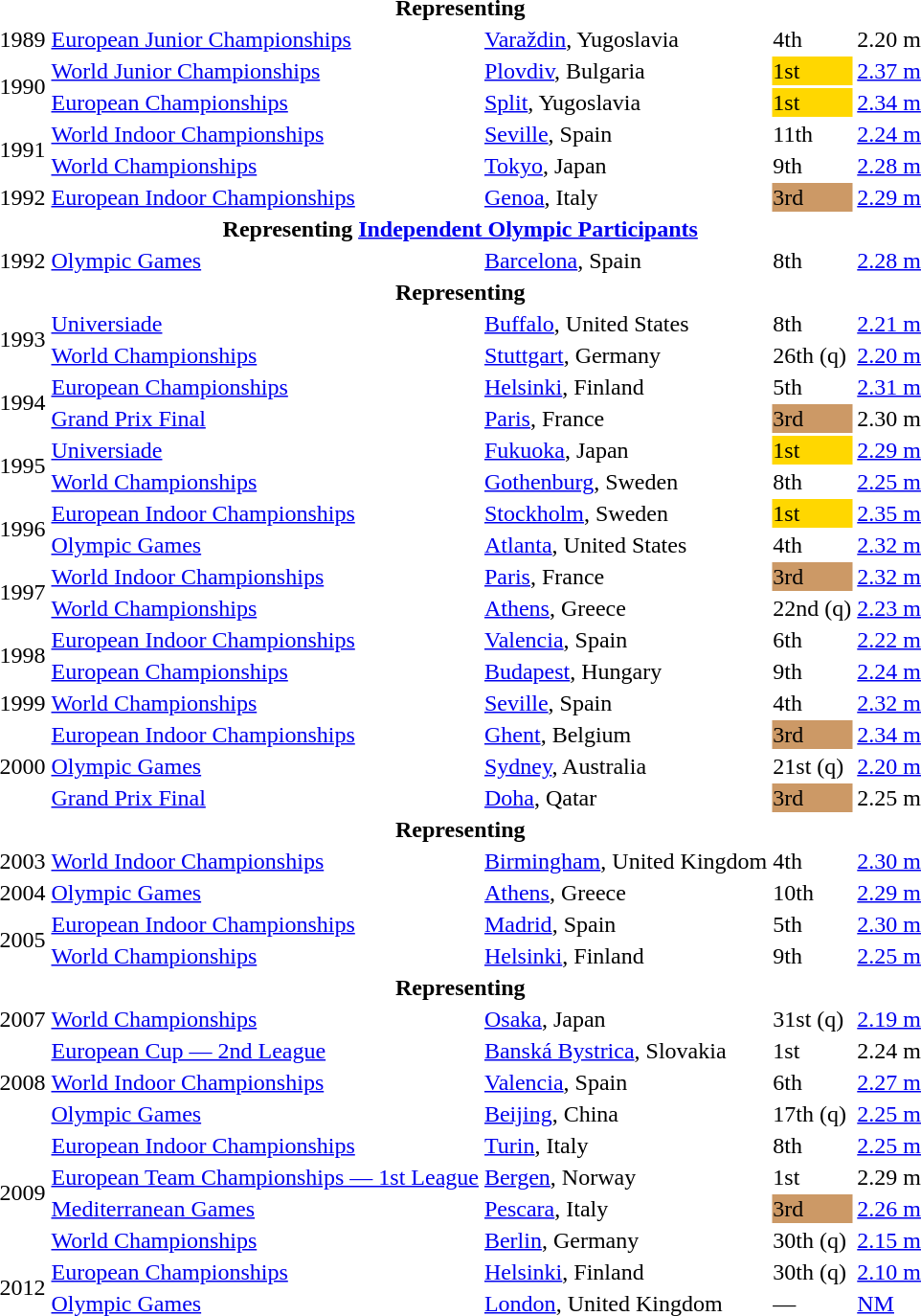<table>
<tr>
<th colspan="6">Representing </th>
</tr>
<tr>
<td>1989</td>
<td><a href='#'>European Junior Championships</a></td>
<td><a href='#'>Varaždin</a>, Yugoslavia</td>
<td>4th</td>
<td>2.20 m</td>
</tr>
<tr>
<td rowspan=2>1990</td>
<td><a href='#'>World Junior Championships</a></td>
<td><a href='#'>Plovdiv</a>, Bulgaria</td>
<td bgcolor="gold">1st</td>
<td><a href='#'>2.37 m</a></td>
</tr>
<tr>
<td><a href='#'>European Championships</a></td>
<td><a href='#'>Split</a>, Yugoslavia</td>
<td bgcolor="gold">1st</td>
<td><a href='#'>2.34 m</a></td>
</tr>
<tr>
<td rowspan=2>1991</td>
<td><a href='#'>World Indoor Championships</a></td>
<td><a href='#'>Seville</a>, Spain</td>
<td>11th</td>
<td><a href='#'>2.24 m</a></td>
</tr>
<tr>
<td><a href='#'>World Championships</a></td>
<td><a href='#'>Tokyo</a>, Japan</td>
<td>9th</td>
<td><a href='#'>2.28 m</a></td>
</tr>
<tr>
<td>1992</td>
<td><a href='#'>European Indoor Championships</a></td>
<td><a href='#'>Genoa</a>, Italy</td>
<td bgcolor="cc9966">3rd</td>
<td><a href='#'>2.29 m</a></td>
</tr>
<tr>
<th colspan="6">Representing  <a href='#'>Independent Olympic Participants</a></th>
</tr>
<tr>
<td>1992</td>
<td><a href='#'>Olympic Games</a></td>
<td><a href='#'>Barcelona</a>, Spain</td>
<td>8th</td>
<td><a href='#'>2.28 m</a></td>
</tr>
<tr>
<th colspan="6">Representing </th>
</tr>
<tr>
<td rowspan=2>1993</td>
<td><a href='#'>Universiade</a></td>
<td><a href='#'>Buffalo</a>, United States</td>
<td>8th</td>
<td><a href='#'>2.21 m</a></td>
</tr>
<tr>
<td><a href='#'>World Championships</a></td>
<td><a href='#'>Stuttgart</a>, Germany</td>
<td>26th (q)</td>
<td><a href='#'>2.20 m</a></td>
</tr>
<tr>
<td rowspan=2>1994</td>
<td><a href='#'>European Championships</a></td>
<td><a href='#'>Helsinki</a>, Finland</td>
<td>5th</td>
<td><a href='#'>2.31 m</a></td>
</tr>
<tr>
<td><a href='#'>Grand Prix Final</a></td>
<td><a href='#'>Paris</a>, France</td>
<td bgcolor="cc9966">3rd</td>
<td>2.30 m</td>
</tr>
<tr>
<td rowspan=2>1995</td>
<td><a href='#'>Universiade</a></td>
<td><a href='#'>Fukuoka</a>, Japan</td>
<td bgcolor=gold>1st</td>
<td><a href='#'>2.29 m</a></td>
</tr>
<tr>
<td><a href='#'>World Championships</a></td>
<td><a href='#'>Gothenburg</a>, Sweden</td>
<td>8th</td>
<td><a href='#'>2.25 m</a></td>
</tr>
<tr>
<td rowspan=2>1996</td>
<td><a href='#'>European Indoor Championships</a></td>
<td><a href='#'>Stockholm</a>, Sweden</td>
<td bgcolor="gold">1st</td>
<td><a href='#'>2.35 m</a></td>
</tr>
<tr>
<td><a href='#'>Olympic Games</a></td>
<td><a href='#'>Atlanta</a>, United States</td>
<td>4th</td>
<td><a href='#'>2.32 m</a></td>
</tr>
<tr>
<td rowspan=2>1997</td>
<td><a href='#'>World Indoor Championships</a></td>
<td><a href='#'>Paris</a>, France</td>
<td bgcolor="cc9966">3rd</td>
<td><a href='#'>2.32 m</a></td>
</tr>
<tr>
<td><a href='#'>World Championships</a></td>
<td><a href='#'>Athens</a>, Greece</td>
<td>22nd (q)</td>
<td><a href='#'>2.23 m</a></td>
</tr>
<tr>
<td rowspan=2>1998</td>
<td><a href='#'>European Indoor Championships</a></td>
<td><a href='#'>Valencia</a>, Spain</td>
<td>6th</td>
<td><a href='#'>2.22 m</a></td>
</tr>
<tr>
<td><a href='#'>European Championships</a></td>
<td><a href='#'>Budapest</a>, Hungary</td>
<td>9th</td>
<td><a href='#'>2.24 m</a></td>
</tr>
<tr>
<td>1999</td>
<td><a href='#'>World Championships</a></td>
<td><a href='#'>Seville</a>, Spain</td>
<td>4th</td>
<td><a href='#'>2.32 m</a></td>
</tr>
<tr>
<td rowspan=3>2000</td>
<td><a href='#'>European Indoor Championships</a></td>
<td><a href='#'>Ghent</a>, Belgium</td>
<td bgcolor="cc9966">3rd</td>
<td><a href='#'>2.34 m</a></td>
</tr>
<tr>
<td><a href='#'>Olympic Games</a></td>
<td><a href='#'>Sydney</a>, Australia</td>
<td>21st (q)</td>
<td><a href='#'>2.20 m</a></td>
</tr>
<tr>
<td><a href='#'>Grand Prix Final</a></td>
<td><a href='#'>Doha</a>, Qatar</td>
<td bgcolor="cc9966">3rd</td>
<td>2.25 m</td>
</tr>
<tr>
<th colspan="6">Representing </th>
</tr>
<tr>
<td>2003</td>
<td><a href='#'>World Indoor Championships</a></td>
<td><a href='#'>Birmingham</a>, United Kingdom</td>
<td>4th</td>
<td><a href='#'>2.30 m</a></td>
</tr>
<tr>
<td>2004</td>
<td><a href='#'>Olympic Games</a></td>
<td><a href='#'>Athens</a>, Greece</td>
<td>10th</td>
<td><a href='#'>2.29 m</a></td>
</tr>
<tr>
<td rowspan=2>2005</td>
<td><a href='#'>European Indoor Championships</a></td>
<td><a href='#'>Madrid</a>, Spain</td>
<td>5th</td>
<td><a href='#'>2.30 m</a></td>
</tr>
<tr>
<td><a href='#'>World Championships</a></td>
<td><a href='#'>Helsinki</a>, Finland</td>
<td>9th</td>
<td><a href='#'>2.25 m</a></td>
</tr>
<tr>
<th colspan="6">Representing </th>
</tr>
<tr>
<td>2007</td>
<td><a href='#'>World Championships</a></td>
<td><a href='#'>Osaka</a>, Japan</td>
<td>31st (q)</td>
<td><a href='#'>2.19 m</a></td>
</tr>
<tr>
<td rowspan=3>2008</td>
<td><a href='#'>European Cup — 2nd League</a></td>
<td><a href='#'>Banská Bystrica</a>, Slovakia</td>
<td>1st</td>
<td>2.24 m</td>
</tr>
<tr>
<td><a href='#'>World Indoor Championships</a></td>
<td><a href='#'>Valencia</a>, Spain</td>
<td>6th</td>
<td><a href='#'>2.27 m</a></td>
</tr>
<tr>
<td><a href='#'>Olympic Games</a></td>
<td><a href='#'>Beijing</a>, China</td>
<td>17th (q)</td>
<td><a href='#'>2.25 m</a></td>
</tr>
<tr>
<td rowspan=4>2009</td>
<td><a href='#'>European Indoor Championships</a></td>
<td><a href='#'>Turin</a>, Italy</td>
<td>8th</td>
<td><a href='#'>2.25 m</a></td>
</tr>
<tr>
<td><a href='#'>European Team Championships — 1st League</a></td>
<td><a href='#'>Bergen</a>, Norway</td>
<td>1st</td>
<td>2.29 m</td>
</tr>
<tr>
<td><a href='#'>Mediterranean Games</a></td>
<td><a href='#'>Pescara</a>, Italy</td>
<td bgcolor="cc9966">3rd</td>
<td><a href='#'>2.26 m</a></td>
</tr>
<tr>
<td><a href='#'>World Championships</a></td>
<td><a href='#'>Berlin</a>, Germany</td>
<td>30th (q)</td>
<td><a href='#'>2.15 m</a></td>
</tr>
<tr>
<td rowspan=2>2012</td>
<td><a href='#'>European Championships</a></td>
<td><a href='#'>Helsinki</a>, Finland</td>
<td>30th (q)</td>
<td><a href='#'>2.10 m</a></td>
</tr>
<tr>
<td><a href='#'>Olympic Games</a></td>
<td><a href='#'>London</a>, United Kingdom</td>
<td>—</td>
<td><a href='#'>NM</a></td>
</tr>
</table>
